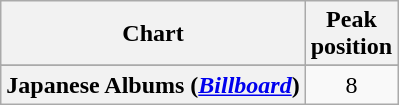<table class="wikitable sortable plainrowheaders" style="text-align:center">
<tr>
<th scope="col">Chart</th>
<th scope="col">Peak<br>position</th>
</tr>
<tr>
</tr>
<tr>
<th scope="row">Japanese Albums (<em><a href='#'>Billboard</a></em>)</th>
<td>8</td>
</tr>
</table>
